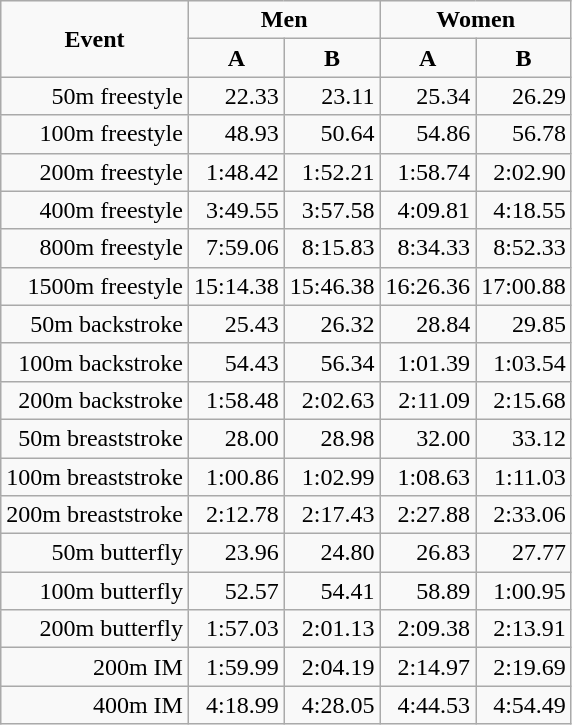<table class="wikitable" style="text-align:right">
<tr>
<td align="center" rowspan="2"><strong>Event</strong></td>
<td align="center" colspan="2"><strong>Men</strong></td>
<td align="center" colspan="2"><strong>Women</strong></td>
</tr>
<tr>
<td align="center"><strong>A</strong></td>
<td align="center"><strong>B</strong></td>
<td align="center"><strong>A</strong></td>
<td align="center"><strong>B</strong></td>
</tr>
<tr>
<td>50m freestyle</td>
<td>22.33</td>
<td>23.11</td>
<td>25.34</td>
<td>26.29</td>
</tr>
<tr>
<td>100m freestyle</td>
<td>48.93</td>
<td>50.64</td>
<td>54.86</td>
<td>56.78</td>
</tr>
<tr>
<td>200m freestyle</td>
<td>1:48.42</td>
<td>1:52.21</td>
<td>1:58.74</td>
<td>2:02.90</td>
</tr>
<tr>
<td>400m freestyle</td>
<td>3:49.55</td>
<td>3:57.58</td>
<td>4:09.81</td>
<td>4:18.55</td>
</tr>
<tr>
<td>800m freestyle</td>
<td>7:59.06</td>
<td>8:15.83</td>
<td>8:34.33</td>
<td>8:52.33</td>
</tr>
<tr>
<td>1500m freestyle</td>
<td>15:14.38</td>
<td>15:46.38</td>
<td>16:26.36</td>
<td>17:00.88</td>
</tr>
<tr>
<td>50m backstroke</td>
<td>25.43</td>
<td>26.32</td>
<td>28.84</td>
<td>29.85</td>
</tr>
<tr>
<td>100m backstroke</td>
<td>54.43</td>
<td>56.34</td>
<td>1:01.39</td>
<td>1:03.54</td>
</tr>
<tr>
<td>200m backstroke</td>
<td>1:58.48</td>
<td>2:02.63</td>
<td>2:11.09</td>
<td>2:15.68</td>
</tr>
<tr>
<td>50m breaststroke</td>
<td>28.00</td>
<td>28.98</td>
<td>32.00</td>
<td>33.12</td>
</tr>
<tr>
<td>100m breaststroke</td>
<td>1:00.86</td>
<td>1:02.99</td>
<td>1:08.63</td>
<td>1:11.03</td>
</tr>
<tr>
<td>200m breaststroke</td>
<td>2:12.78</td>
<td>2:17.43</td>
<td>2:27.88</td>
<td>2:33.06</td>
</tr>
<tr>
<td>50m butterfly</td>
<td>23.96</td>
<td>24.80</td>
<td>26.83</td>
<td>27.77</td>
</tr>
<tr>
<td>100m butterfly</td>
<td>52.57</td>
<td>54.41</td>
<td>58.89</td>
<td>1:00.95</td>
</tr>
<tr>
<td>200m butterfly</td>
<td>1:57.03</td>
<td>2:01.13</td>
<td>2:09.38</td>
<td>2:13.91</td>
</tr>
<tr>
<td>200m IM</td>
<td>1:59.99</td>
<td>2:04.19</td>
<td>2:14.97</td>
<td>2:19.69</td>
</tr>
<tr>
<td>400m IM</td>
<td>4:18.99</td>
<td>4:28.05</td>
<td>4:44.53</td>
<td>4:54.49</td>
</tr>
</table>
